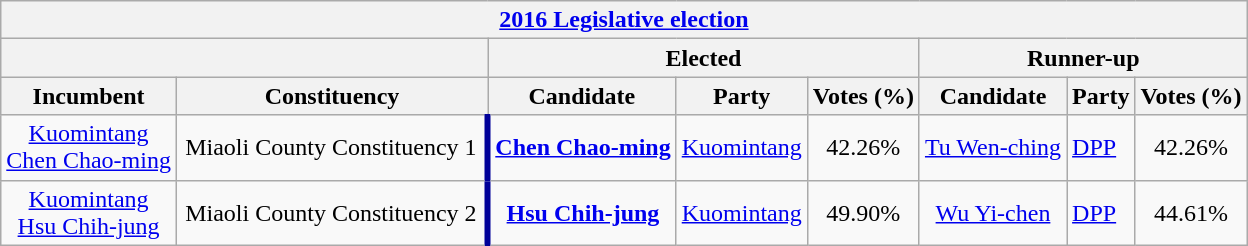<table class="wikitable collapsible sortable" style="text-align:center">
<tr>
<th colspan=8><a href='#'>2016 Legislative election</a></th>
</tr>
<tr>
<th colspan=2> </th>
<th colspan=3>Elected</th>
<th colspan=3>Runner-up</th>
</tr>
<tr>
<th>Incumbent</th>
<th style="width:200px;">Constituency</th>
<th>Candidate</th>
<th>Party</th>
<th>Votes (%)</th>
<th>Candidate</th>
<th>Party</th>
<th>Votes (%)</th>
</tr>
<tr>
<td><a href='#'>Kuomintang</a><br><a href='#'>Chen Chao-ming</a></td>
<td align="center" style="border-right:4px solid #000099;">Miaoli County Constituency 1</td>
<td><strong><a href='#'>Chen Chao-ming</a></strong> </td>
<td align="left"><a href='#'>Kuomintang</a></td>
<td>42.26%</td>
<td><a href='#'>Tu Wen-ching</a></td>
<td align="left"><a href='#'>DPP</a></td>
<td>42.26%</td>
</tr>
<tr>
<td><a href='#'>Kuomintang</a><br><a href='#'>Hsu Chih-jung</a></td>
<td align="center" style="border-right:4px solid #000099;">Miaoli County Constituency 2</td>
<td><strong><a href='#'>Hsu Chih-jung</a></strong> </td>
<td align="left"><a href='#'>Kuomintang</a></td>
<td>49.90%</td>
<td><a href='#'>Wu Yi-chen</a></td>
<td align="left"><a href='#'>DPP</a></td>
<td>44.61%</td>
</tr>
</table>
